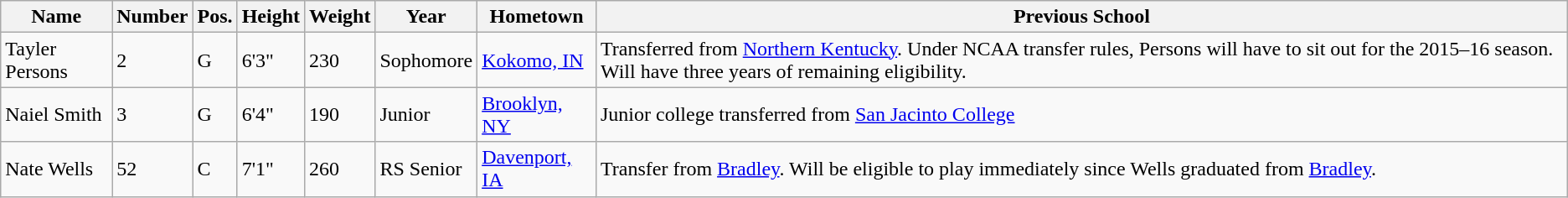<table class="wikitable sortable" border="1">
<tr>
<th>Name</th>
<th>Number</th>
<th>Pos.</th>
<th>Height</th>
<th>Weight</th>
<th>Year</th>
<th>Hometown</th>
<th class="unsortable">Previous School</th>
</tr>
<tr>
<td>Tayler Persons</td>
<td>2</td>
<td>G</td>
<td>6'3"</td>
<td>230</td>
<td>Sophomore</td>
<td><a href='#'>Kokomo, IN</a></td>
<td>Transferred from <a href='#'>Northern Kentucky</a>. Under NCAA transfer rules, Persons will have to sit out for the 2015–16 season. Will have three years of remaining eligibility.</td>
</tr>
<tr>
<td>Naiel Smith</td>
<td>3</td>
<td>G</td>
<td>6'4"</td>
<td>190</td>
<td>Junior</td>
<td><a href='#'>Brooklyn, NY</a></td>
<td>Junior college transferred from <a href='#'>San Jacinto College</a></td>
</tr>
<tr>
<td>Nate Wells</td>
<td>52</td>
<td>C</td>
<td>7'1"</td>
<td>260</td>
<td>RS Senior</td>
<td><a href='#'>Davenport, IA</a></td>
<td>Transfer from <a href='#'>Bradley</a>. Will be eligible to play immediately since Wells graduated from <a href='#'>Bradley</a>.</td>
</tr>
</table>
